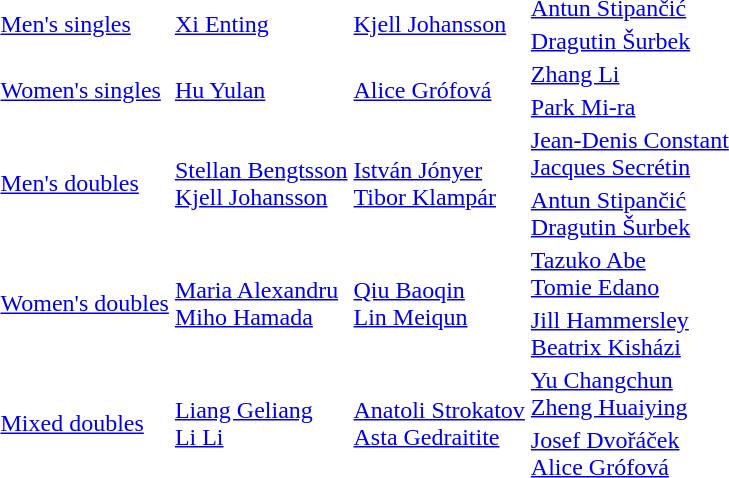<table>
<tr>
<td rowspan=2><a href='#'>Men's singles</a></td>
<td rowspan=2> <a href='#'>Xi Enting</a></td>
<td rowspan=2> <a href='#'>Kjell Johansson</a></td>
<td> <a href='#'>Antun Stipančić</a></td>
</tr>
<tr>
<td> <a href='#'>Dragutin Šurbek</a></td>
</tr>
<tr>
<td rowspan=2><a href='#'>Women's singles</a></td>
<td rowspan=2> <a href='#'>Hu Yulan</a></td>
<td rowspan=2> <a href='#'>Alice Grófová</a></td>
<td> <a href='#'>Zhang Li</a></td>
</tr>
<tr>
<td> <a href='#'>Park Mi-ra</a></td>
</tr>
<tr>
<td rowspan=2><a href='#'>Men's doubles</a></td>
<td rowspan=2> <a href='#'>Stellan Bengtsson</a><br> <a href='#'>Kjell Johansson</a></td>
<td rowspan=2> <a href='#'>István Jónyer</a><br> <a href='#'>Tibor Klampár</a></td>
<td> <a href='#'>Jean-Denis Constant</a><br> <a href='#'>Jacques Secrétin</a></td>
</tr>
<tr>
<td> <a href='#'>Antun Stipančić</a><br> <a href='#'>Dragutin Šurbek</a></td>
</tr>
<tr>
<td rowspan=2><a href='#'>Women's doubles</a></td>
<td rowspan=2> <a href='#'>Maria Alexandru</a><br> <a href='#'>Miho Hamada</a></td>
<td rowspan=2> <a href='#'>Qiu Baoqin</a><br> <a href='#'>Lin Meiqun</a></td>
<td> <a href='#'>Tazuko Abe</a><br> <a href='#'>Tomie Edano</a></td>
</tr>
<tr>
<td> <a href='#'>Jill Hammersley</a><br> <a href='#'>Beatrix Kisházi</a></td>
</tr>
<tr>
<td rowspan=2><a href='#'>Mixed doubles</a></td>
<td rowspan=2> <a href='#'>Liang Geliang</a><br> <a href='#'>Li Li</a></td>
<td rowspan=2> <a href='#'>Anatoli Strokatov</a><br> <a href='#'>Asta Gedraitite</a></td>
<td> <a href='#'>Yu Changchun</a><br> <a href='#'>Zheng Huaiying</a></td>
</tr>
<tr>
<td> <a href='#'>Josef Dvořáček</a><br> <a href='#'>Alice Grófová</a></td>
</tr>
</table>
